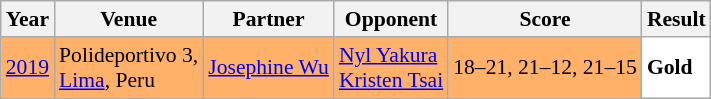<table class="sortable wikitable" style="font-size: 90%;">
<tr>
<th>Year</th>
<th>Venue</th>
<th>Partner</th>
<th>Opponent</th>
<th>Score</th>
<th>Result</th>
</tr>
<tr style="background:#FFB069">
<td align="center"><a href='#'>2019</a></td>
<td align="left">Polideportivo 3,<br><a href='#'>Lima</a>, Peru</td>
<td align="left"> <a href='#'>Josephine Wu</a></td>
<td align="left"> <a href='#'>Nyl Yakura</a><br> <a href='#'>Kristen Tsai</a></td>
<td align="left">18–21, 21–12, 21–15</td>
<td style="text-align:left; background:white"> <strong>Gold</strong></td>
</tr>
</table>
